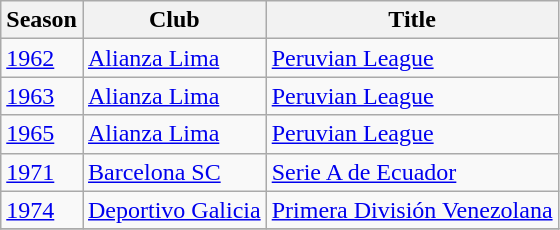<table class="wikitable" style="text-align: left;">
<tr>
<th>Season</th>
<th>Club</th>
<th>Title</th>
</tr>
<tr>
<td><a href='#'>1962</a></td>
<td><a href='#'>Alianza Lima</a></td>
<td><a href='#'>Peruvian League</a></td>
</tr>
<tr>
<td><a href='#'>1963</a></td>
<td><a href='#'>Alianza Lima</a></td>
<td><a href='#'>Peruvian League</a></td>
</tr>
<tr>
<td><a href='#'>1965</a></td>
<td><a href='#'>Alianza Lima</a></td>
<td><a href='#'>Peruvian League</a></td>
</tr>
<tr>
<td><a href='#'>1971</a></td>
<td><a href='#'>Barcelona SC</a></td>
<td><a href='#'>Serie A de Ecuador</a></td>
</tr>
<tr>
<td><a href='#'>1974</a></td>
<td><a href='#'>Deportivo Galicia</a></td>
<td><a href='#'>Primera División Venezolana</a></td>
</tr>
<tr>
</tr>
</table>
